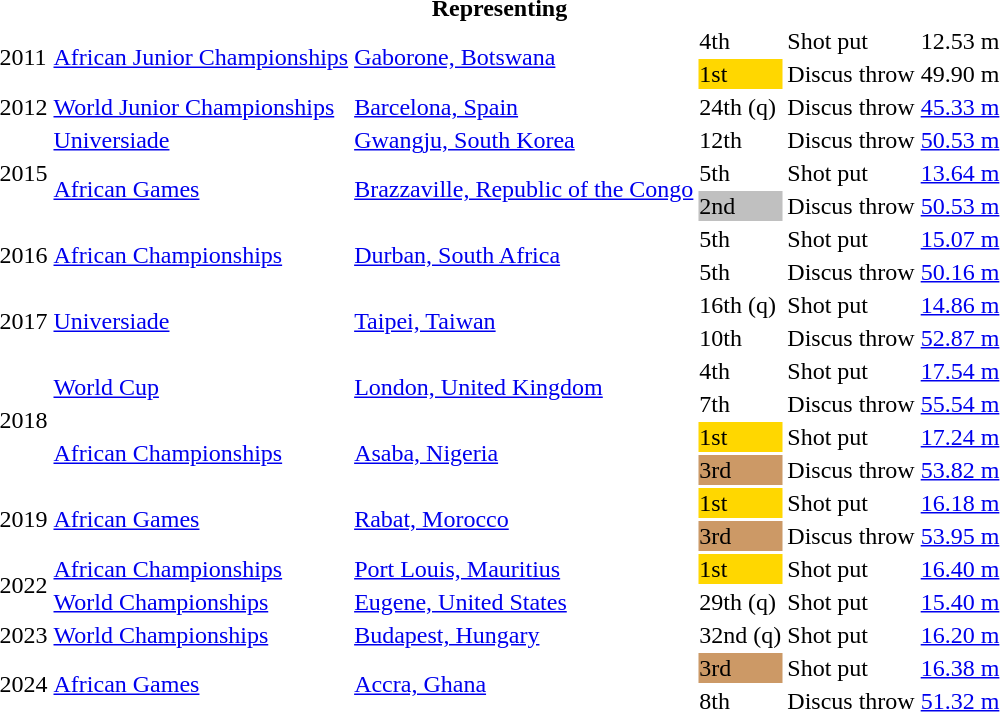<table>
<tr>
<th colspan="6">Representing </th>
</tr>
<tr>
<td rowspan=2>2011</td>
<td rowspan=2><a href='#'>African Junior Championships</a></td>
<td rowspan=2><a href='#'>Gaborone, Botswana</a></td>
<td>4th</td>
<td>Shot put</td>
<td>12.53 m</td>
</tr>
<tr>
<td bgcolor=gold>1st</td>
<td>Discus throw</td>
<td>49.90 m</td>
</tr>
<tr>
<td>2012</td>
<td><a href='#'>World Junior Championships</a></td>
<td><a href='#'>Barcelona, Spain</a></td>
<td>24th (q)</td>
<td>Discus throw</td>
<td><a href='#'>45.33 m</a></td>
</tr>
<tr>
<td rowspan=3>2015</td>
<td><a href='#'>Universiade</a></td>
<td><a href='#'>Gwangju, South Korea</a></td>
<td>12th</td>
<td>Discus throw</td>
<td><a href='#'>50.53 m</a></td>
</tr>
<tr>
<td rowspan=2><a href='#'>African Games</a></td>
<td rowspan=2><a href='#'>Brazzaville, Republic of the Congo</a></td>
<td>5th</td>
<td>Shot put</td>
<td><a href='#'>13.64 m</a></td>
</tr>
<tr>
<td bgcolor=silver>2nd</td>
<td>Discus throw</td>
<td><a href='#'>50.53 m</a></td>
</tr>
<tr>
<td rowspan=2>2016</td>
<td rowspan=2><a href='#'>African Championships</a></td>
<td rowspan=2><a href='#'>Durban, South Africa</a></td>
<td>5th</td>
<td>Shot put</td>
<td><a href='#'>15.07 m</a></td>
</tr>
<tr>
<td>5th</td>
<td>Discus throw</td>
<td><a href='#'>50.16 m</a></td>
</tr>
<tr>
<td rowspan=2>2017</td>
<td rowspan=2><a href='#'>Universiade</a></td>
<td rowspan=2><a href='#'>Taipei, Taiwan</a></td>
<td>16th (q)</td>
<td>Shot put</td>
<td><a href='#'>14.86 m</a></td>
</tr>
<tr>
<td>10th</td>
<td>Discus throw</td>
<td><a href='#'>52.87 m</a></td>
</tr>
<tr>
<td rowspan=4>2018</td>
<td rowspan=2><a href='#'>World Cup</a></td>
<td rowspan=2><a href='#'>London, United Kingdom</a></td>
<td>4th</td>
<td>Shot put</td>
<td><a href='#'>17.54 m</a></td>
</tr>
<tr>
<td>7th</td>
<td>Discus throw</td>
<td><a href='#'>55.54 m</a></td>
</tr>
<tr>
<td rowspan=2><a href='#'>African Championships</a></td>
<td rowspan=2><a href='#'>Asaba, Nigeria</a></td>
<td bgcolor=gold>1st</td>
<td>Shot put</td>
<td><a href='#'>17.24 m</a></td>
</tr>
<tr>
<td bgcolor=cc9966>3rd</td>
<td>Discus throw</td>
<td><a href='#'>53.82 m</a></td>
</tr>
<tr>
<td rowspan=2>2019</td>
<td rowspan=2><a href='#'>African Games</a></td>
<td rowspan=2><a href='#'>Rabat, Morocco</a></td>
<td bgcolor=gold>1st</td>
<td>Shot put</td>
<td><a href='#'>16.18 m</a></td>
</tr>
<tr>
<td bgcolor=cc9966>3rd</td>
<td>Discus throw</td>
<td><a href='#'>53.95 m</a></td>
</tr>
<tr>
<td rowspan=2>2022</td>
<td><a href='#'>African Championships</a></td>
<td><a href='#'>Port Louis, Mauritius</a></td>
<td bgcolor=gold>1st</td>
<td>Shot put</td>
<td><a href='#'>16.40 m</a></td>
</tr>
<tr>
<td><a href='#'>World Championships</a></td>
<td><a href='#'>Eugene, United States</a></td>
<td>29th (q)</td>
<td>Shot put</td>
<td><a href='#'>15.40 m</a></td>
</tr>
<tr>
<td>2023</td>
<td><a href='#'>World Championships</a></td>
<td><a href='#'>Budapest, Hungary</a></td>
<td>32nd (q)</td>
<td>Shot put</td>
<td><a href='#'>16.20 m</a></td>
</tr>
<tr>
<td rowspan=2>2024</td>
<td rowspan=2><a href='#'>African Games</a></td>
<td rowspan=2><a href='#'>Accra, Ghana</a></td>
<td bgcolor=cc9966>3rd</td>
<td>Shot put</td>
<td><a href='#'>16.38 m</a></td>
</tr>
<tr>
<td>8th</td>
<td>Discus throw</td>
<td><a href='#'>51.32 m</a></td>
</tr>
</table>
